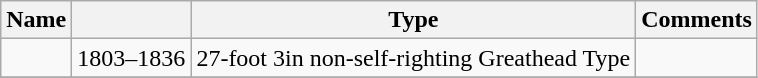<table class="wikitable">
<tr>
<th>Name</th>
<th></th>
<th>Type</th>
<th>Comments</th>
</tr>
<tr>
<td></td>
<td>1803–1836</td>
<td>27-foot 3in non-self-righting Greathead Type</td>
<td></td>
</tr>
<tr>
</tr>
</table>
